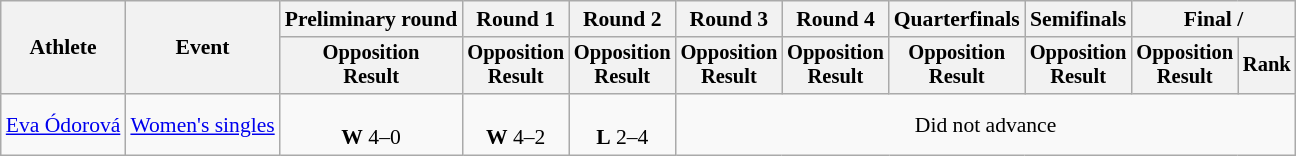<table class="wikitable" style="font-size:90%">
<tr>
<th rowspan="2">Athlete</th>
<th rowspan="2">Event</th>
<th>Preliminary round</th>
<th>Round 1</th>
<th>Round 2</th>
<th>Round 3</th>
<th>Round 4</th>
<th>Quarterfinals</th>
<th>Semifinals</th>
<th colspan=2>Final / </th>
</tr>
<tr style="font-size:95%">
<th>Opposition<br>Result</th>
<th>Opposition<br>Result</th>
<th>Opposition<br>Result</th>
<th>Opposition<br>Result</th>
<th>Opposition<br>Result</th>
<th>Opposition<br>Result</th>
<th>Opposition<br>Result</th>
<th>Opposition<br>Result</th>
<th>Rank</th>
</tr>
<tr align=center>
<td align=left><a href='#'>Eva Ódorová</a></td>
<td align=left><a href='#'>Women's singles</a></td>
<td><br><strong>W</strong> 4–0</td>
<td><br><strong>W</strong> 4–2</td>
<td><br><strong>L</strong> 2–4</td>
<td colspan=6>Did not advance</td>
</tr>
</table>
